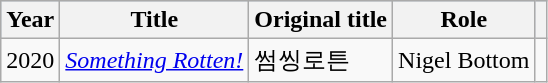<table class="wikitable">
<tr style="background:#b0c4de; text-align:center;">
<th>Year</th>
<th>Title</th>
<th>Original title</th>
<th>Role</th>
<th></th>
</tr>
<tr>
<td>2020</td>
<td><em><a href='#'>Something Rotten!</a></em></td>
<td>썸씽로튼</td>
<td>Nigel Bottom</td>
<td></td>
</tr>
</table>
